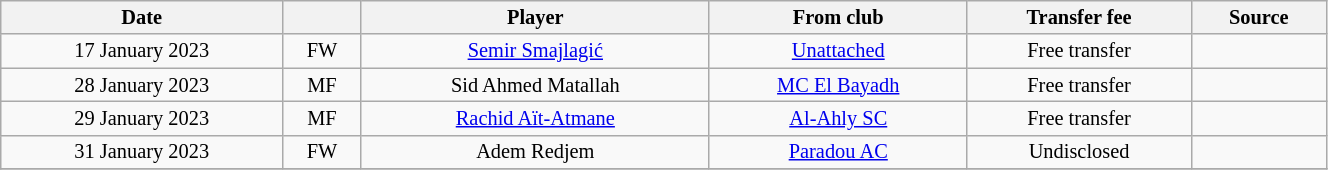<table class="wikitable sortable" style="width:70%; text-align:center; font-size:85%; text-align:centre;">
<tr>
<th>Date</th>
<th></th>
<th>Player</th>
<th>From club</th>
<th>Transfer fee</th>
<th>Source</th>
</tr>
<tr>
<td>17 January 2023</td>
<td>FW</td>
<td> <a href='#'>Semir Smajlagić</a></td>
<td><a href='#'>Unattached</a></td>
<td>Free transfer</td>
<td></td>
</tr>
<tr>
<td>28 January 2023</td>
<td>MF</td>
<td> Sid Ahmed Matallah</td>
<td><a href='#'>MC El Bayadh</a></td>
<td>Free transfer</td>
<td></td>
</tr>
<tr>
<td>29 January 2023</td>
<td>MF</td>
<td> <a href='#'>Rachid Aït-Atmane</a></td>
<td> <a href='#'>Al-Ahly SC</a></td>
<td>Free transfer</td>
<td></td>
</tr>
<tr>
<td>31 January 2023</td>
<td>FW</td>
<td> Adem Redjem</td>
<td><a href='#'>Paradou AC</a></td>
<td>Undisclosed</td>
<td></td>
</tr>
<tr>
</tr>
</table>
